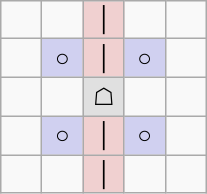<table border="1" class="wikitable">
<tr align=center>
<td width="20"> </td>
<td width="20"> </td>
<td width="20" style="background:#f0d0d0;">│</td>
<td width="20"> </td>
<td width="20"> </td>
</tr>
<tr align=center>
<td> </td>
<td style="background:#d0d0f0;">○</td>
<td style="background:#f0d0d0;">│</td>
<td style="background:#d0d0f0;">○</td>
<td> </td>
</tr>
<tr align=center>
<td> </td>
<td> </td>
<td style="background:#e0e0e0;">☖</td>
<td> </td>
<td> </td>
</tr>
<tr align=center>
<td> </td>
<td style="background:#d0d0f0;">○</td>
<td style="background:#f0d0d0;">│</td>
<td style="background:#d0d0f0;">○</td>
<td> </td>
</tr>
<tr align=center>
<td> </td>
<td> </td>
<td style="background:#f0d0d0;">│</td>
<td> </td>
<td> </td>
</tr>
</table>
